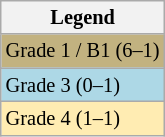<table class="wikitable" style="font-size:85%;">
<tr>
<th>Legend</th>
</tr>
<tr bgcolor="#C2B280">
<td>Grade 1 / B1 (6–1)</td>
</tr>
<tr bgcolor="lightblue">
<td>Grade 3 (0–1)</td>
</tr>
<tr bgcolor="#ffecb2">
<td>Grade 4 (1–1)</td>
</tr>
</table>
